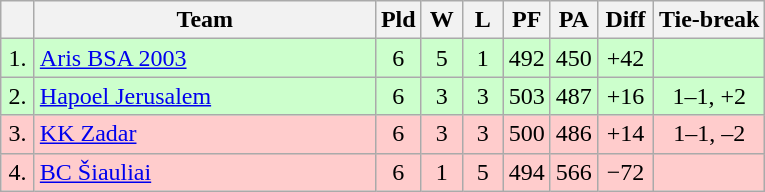<table class="wikitable" style="text-align:center">
<tr>
<th width=15></th>
<th width=220>Team</th>
<th width=20>Pld</th>
<th width=20>W</th>
<th width=20>L</th>
<th width=20>PF</th>
<th width=20>PA</th>
<th width=30>Diff</th>
<th>Tie-break</th>
</tr>
<tr style="background: #ccffcc;">
<td>1.</td>
<td align=left> <a href='#'>Aris BSA 2003</a></td>
<td>6</td>
<td>5</td>
<td>1</td>
<td>492</td>
<td>450</td>
<td>+42</td>
<td></td>
</tr>
<tr style="background: #ccffcc;">
<td>2.</td>
<td align=left> <a href='#'>Hapoel Jerusalem</a></td>
<td>6</td>
<td>3</td>
<td>3</td>
<td>503</td>
<td>487</td>
<td>+16</td>
<td>1–1, +2</td>
</tr>
<tr style="background: #ffcccc;">
<td>3.</td>
<td align=left> <a href='#'>KK Zadar</a></td>
<td>6</td>
<td>3</td>
<td>3</td>
<td>500</td>
<td>486</td>
<td>+14</td>
<td>1–1, –2</td>
</tr>
<tr style="background: #ffcccc;">
<td>4.</td>
<td align=left> <a href='#'>BC Šiauliai</a></td>
<td>6</td>
<td>1</td>
<td>5</td>
<td>494</td>
<td>566</td>
<td>−72</td>
<td></td>
</tr>
</table>
